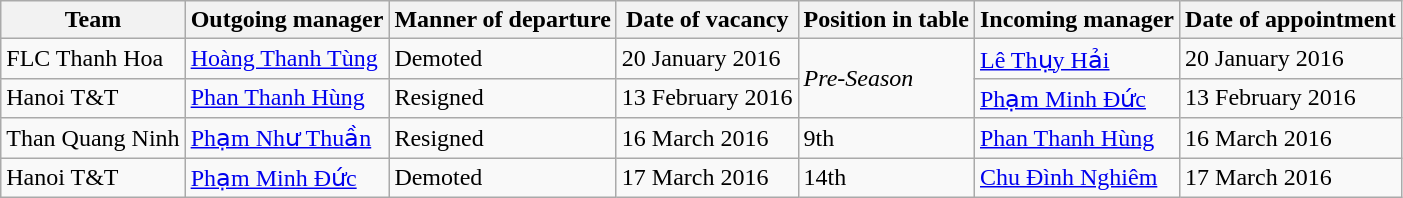<table class="wikitable sortable">
<tr>
<th>Team</th>
<th>Outgoing manager</th>
<th>Manner of departure</th>
<th>Date of vacancy</th>
<th>Position in table</th>
<th>Incoming manager</th>
<th>Date of appointment</th>
</tr>
<tr>
<td>FLC Thanh Hoa</td>
<td> <a href='#'>Hoàng Thanh Tùng</a></td>
<td>Demoted</td>
<td>20 January 2016</td>
<td rowspan=2><em>Pre-Season</em></td>
<td> <a href='#'>Lê Thụy Hải</a></td>
<td>20 January 2016</td>
</tr>
<tr>
<td>Hanoi T&T</td>
<td> <a href='#'>Phan Thanh Hùng</a></td>
<td>Resigned</td>
<td>13 February 2016</td>
<td> <a href='#'>Phạm Minh Đức</a></td>
<td>13 February 2016</td>
</tr>
<tr>
<td>Than Quang Ninh</td>
<td> <a href='#'>Phạm Như Thuần</a></td>
<td>Resigned</td>
<td>16 March 2016</td>
<td>9th</td>
<td> <a href='#'>Phan Thanh Hùng</a></td>
<td>16 March 2016</td>
</tr>
<tr>
<td>Hanoi T&T</td>
<td> <a href='#'>Phạm Minh Đức</a></td>
<td>Demoted</td>
<td>17 March 2016</td>
<td>14th</td>
<td> <a href='#'>Chu Đình Nghiêm</a></td>
<td>17 March 2016</td>
</tr>
</table>
